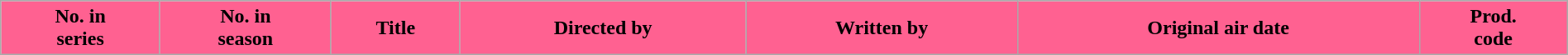<table class="wikitable plainrowheaders" style="width:100%; margin:auto;">
<tr>
<th scope="col" style="background:#FF6191;">No. in<br>series</th>
<th scope="col" style="background:#FF6191;">No. in<br>season</th>
<th scope="col" style="background:#FF6191;">Title</th>
<th scope="col" style="background:#FF6191;">Directed by</th>
<th scope="col" style="background:#FF6191;">Written by</th>
<th scope="col" style="background:#FF6191;">Original air date</th>
<th scope="col" style="background:#FF6191;">Prod.<br>code<br>











</th>
</tr>
</table>
